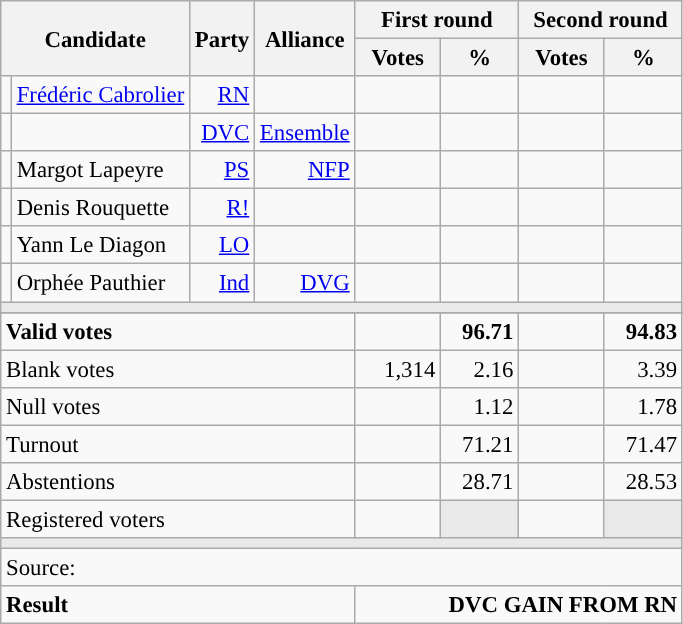<table class="wikitable" style="text-align:right;font-size:95%;">
<tr>
<th colspan="2" rowspan="2">Candidate</th>
<th colspan="1" rowspan="2">Party</th>
<th colspan="1" rowspan="2">Alliance</th>
<th colspan="2">First round</th>
<th colspan="2">Second round</th>
</tr>
<tr>
<th style="width:50px;">Votes</th>
<th style="width:45px;">%</th>
<th style="width:50px;">Votes</th>
<th style="width:45px;">%</th>
</tr>
<tr>
<td style="color:inherit;background:"></td>
<td style="text-align:left;"><a href='#'>Frédéric Cabrolier</a></td>
<td><a href='#'>RN</a></td>
<td></td>
<td><strong></strong></td>
<td><strong></strong></td>
<td></td>
<td></td>
</tr>
<tr>
<td style="color:inherit;background:"></td>
<td style="text-align:left;"></td>
<td><a href='#'>DVC</a></td>
<td><a href='#'>Ensemble</a></td>
<td><strong></strong></td>
<td><strong></strong></td>
<td><strong></strong></td>
<td><strong></strong></td>
</tr>
<tr>
<td style="color:inherit;background:"></td>
<td style="text-align:left;">Margot Lapeyre</td>
<td><a href='#'>PS</a></td>
<td><a href='#'>NFP</a></td>
<td></td>
<td></td>
<td></td>
<td></td>
</tr>
<tr>
<td style="color:inherit;background:"></td>
<td style="text-align:left;">Denis Rouquette</td>
<td><a href='#'>R!</a></td>
<td></td>
<td></td>
<td></td>
<td></td>
<td></td>
</tr>
<tr>
<td style="color:inherit;background:"></td>
<td style="text-align:left;">Yann Le Diagon</td>
<td><a href='#'>LO</a></td>
<td></td>
<td></td>
<td></td>
<td></td>
<td></td>
</tr>
<tr>
<td style="color:inherit;background:"></td>
<td style="text-align:left;">Orphée Pauthier</td>
<td><a href='#'>Ind</a></td>
<td><a href='#'>DVG</a></td>
<td></td>
<td></td>
<td></td>
<td></td>
</tr>
<tr>
<td colspan="8" style="background:#E9E9E9;"></td>
</tr>
<tr>
</tr>
<tr style="font-weight:bold;">
<td colspan="4" style="text-align:left;">Valid votes</td>
<td></td>
<td>96.71</td>
<td></td>
<td>94.83</td>
</tr>
<tr>
<td colspan="4" style="text-align:left;">Blank votes</td>
<td>1,314</td>
<td>2.16</td>
<td></td>
<td>3.39</td>
</tr>
<tr>
<td colspan="4" style="text-align:left;">Null votes</td>
<td></td>
<td>1.12</td>
<td></td>
<td>1.78</td>
</tr>
<tr>
<td colspan="4" style="text-align:left;">Turnout</td>
<td></td>
<td>71.21</td>
<td></td>
<td>71.47</td>
</tr>
<tr>
<td colspan="4" style="text-align:left;">Abstentions</td>
<td></td>
<td>28.71</td>
<td></td>
<td>28.53</td>
</tr>
<tr>
<td colspan="4" style="text-align:left;">Registered voters</td>
<td></td>
<td style="background:#E9E9E9;"></td>
<td></td>
<td style="background:#E9E9E9;"></td>
</tr>
<tr>
<td colspan="8" style="background:#E9E9E9;"></td>
</tr>
<tr>
<td colspan="8" style="text-align:left;">Source: </td>
</tr>
<tr style="font-weight:bold">
<td colspan="4" style="text-align:left;">Result</td>
<td colspan="4" style="background-color:">DVC GAIN FROM RN</td>
</tr>
</table>
